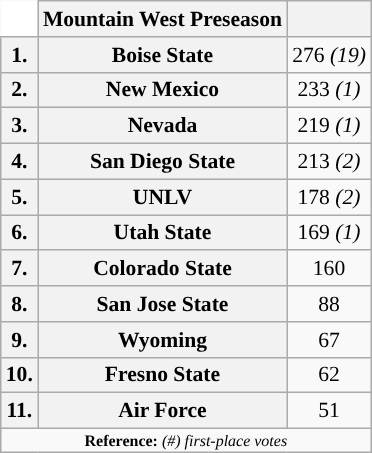<table class="wikitable" style="white-space;nowrap; font-size:90%;">
<tr>
<td ! colspan=1 style="background:white; border-top-style:hidden; border-left-style:hidden;"></td>
<th>Mountain West Preseason</th>
<th></th>
</tr>
<tr>
<th>1.</th>
<th>Boise State</th>
<td align="center">276 <em>(19)</em></td>
</tr>
<tr>
<th>2.</th>
<th>New Mexico</th>
<td align="center">233 <em>(1)</em></td>
</tr>
<tr>
<th>3.</th>
<th>Nevada</th>
<td align="center">219 <em>(1)</em></td>
</tr>
<tr>
<th>4.</th>
<th>San Diego State</th>
<td align="center">213 <em>(2)</em></td>
</tr>
<tr>
<th>5.</th>
<th>UNLV</th>
<td align="center">178 <em>(2)</em></td>
</tr>
<tr>
<th>6.</th>
<th>Utah State</th>
<td align="center">169 <em>(1)</em></td>
</tr>
<tr>
<th>7.</th>
<th>Colorado State</th>
<td align="center">160</td>
</tr>
<tr>
<th>8.</th>
<th>San Jose State</th>
<td align="center">88</td>
</tr>
<tr>
<th>9.</th>
<th>Wyoming</th>
<td align="center">67</td>
</tr>
<tr>
<th>10.</th>
<th>Fresno State</th>
<td align="center">62</td>
</tr>
<tr>
<th>11.</th>
<th>Air Force</th>
<td align="center">51</td>
</tr>
<tr>
<td colspan="4" style="font-size:8pt; text-align:center;"><strong>Reference:</strong> <em>(#) first-place votes</em></td>
</tr>
</table>
